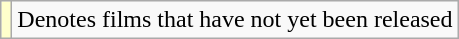<table class="wikitable">
<tr>
<td style="background:#FFFFCC;"></td>
<td>Denotes films that have not yet been released</td>
</tr>
</table>
